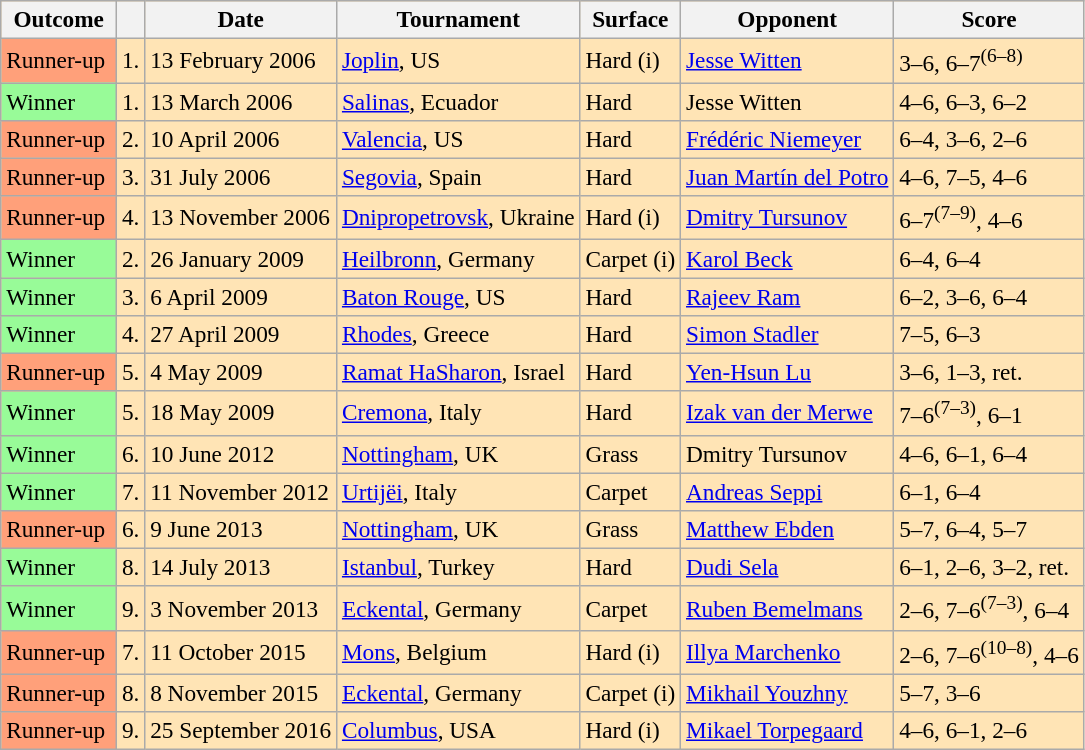<table class=wikitable style=font-size:97%;background:moccasin>
<tr>
<th width=70>Outcome</th>
<th></th>
<th>Date</th>
<th>Tournament</th>
<th>Surface</th>
<th>Opponent</th>
<th class="unsortable">Score</th>
</tr>
<tr>
<td bgcolor=FFA07A>Runner-up</td>
<td>1.</td>
<td>13 February 2006</td>
<td><a href='#'>Joplin</a>, US</td>
<td>Hard (i)</td>
<td> <a href='#'>Jesse Witten</a></td>
<td>3–6, 6–7<sup>(6–8)</sup></td>
</tr>
<tr>
<td bgcolor=98FB98>Winner</td>
<td>1.</td>
<td>13 March 2006</td>
<td><a href='#'>Salinas</a>, Ecuador</td>
<td>Hard</td>
<td> Jesse Witten</td>
<td>4–6, 6–3, 6–2</td>
</tr>
<tr>
<td bgcolor=FFA07A>Runner-up</td>
<td>2.</td>
<td>10 April 2006</td>
<td><a href='#'>Valencia</a>, US</td>
<td>Hard</td>
<td> <a href='#'>Frédéric Niemeyer</a></td>
<td>6–4, 3–6, 2–6</td>
</tr>
<tr>
<td bgcolor=FFA07A>Runner-up</td>
<td>3.</td>
<td>31 July 2006</td>
<td><a href='#'>Segovia</a>, Spain</td>
<td>Hard</td>
<td> <a href='#'>Juan Martín del Potro</a></td>
<td>4–6, 7–5, 4–6</td>
</tr>
<tr>
<td bgcolor=FFA07A>Runner-up</td>
<td>4.</td>
<td>13 November 2006</td>
<td><a href='#'>Dnipropetrovsk</a>, Ukraine</td>
<td>Hard (i)</td>
<td> <a href='#'>Dmitry Tursunov</a></td>
<td>6–7<sup>(7–9)</sup>, 4–6</td>
</tr>
<tr>
<td bgcolor=98FB98>Winner</td>
<td>2.</td>
<td>26 January 2009</td>
<td><a href='#'>Heilbronn</a>, Germany</td>
<td>Carpet (i)</td>
<td> <a href='#'>Karol Beck</a></td>
<td>6–4, 6–4</td>
</tr>
<tr>
<td bgcolor=98FB98>Winner</td>
<td>3.</td>
<td>6 April 2009</td>
<td><a href='#'>Baton Rouge</a>, US</td>
<td>Hard</td>
<td> <a href='#'>Rajeev Ram</a></td>
<td>6–2, 3–6, 6–4</td>
</tr>
<tr>
<td bgcolor=98FB98>Winner</td>
<td>4.</td>
<td>27 April 2009</td>
<td><a href='#'>Rhodes</a>, Greece</td>
<td>Hard</td>
<td> <a href='#'>Simon Stadler</a></td>
<td>7–5, 6–3</td>
</tr>
<tr>
<td bgcolor=FFA07A>Runner-up</td>
<td>5.</td>
<td>4 May 2009</td>
<td><a href='#'>Ramat HaSharon</a>, Israel</td>
<td>Hard</td>
<td> <a href='#'>Yen-Hsun Lu</a></td>
<td>3–6, 1–3, ret.</td>
</tr>
<tr>
<td bgcolor=98FB98>Winner</td>
<td>5.</td>
<td>18 May 2009</td>
<td><a href='#'>Cremona</a>, Italy</td>
<td>Hard</td>
<td> <a href='#'>Izak van der Merwe</a></td>
<td>7–6<sup>(7–3)</sup>, 6–1</td>
</tr>
<tr>
<td bgcolor=98FB98>Winner</td>
<td>6.</td>
<td>10 June 2012</td>
<td><a href='#'>Nottingham</a>, UK</td>
<td>Grass</td>
<td> Dmitry Tursunov</td>
<td>4–6, 6–1, 6–4</td>
</tr>
<tr>
<td bgcolor=98FB98>Winner</td>
<td>7.</td>
<td>11 November 2012</td>
<td><a href='#'>Urtijëi</a>, Italy</td>
<td>Carpet</td>
<td> <a href='#'>Andreas Seppi</a></td>
<td>6–1, 6–4</td>
</tr>
<tr>
<td bgcolor=FFA07A>Runner-up</td>
<td>6.</td>
<td>9 June 2013</td>
<td><a href='#'>Nottingham</a>, UK</td>
<td>Grass</td>
<td> <a href='#'>Matthew Ebden</a></td>
<td>5–7, 6–4, 5–7</td>
</tr>
<tr>
<td bgcolor=98FB98>Winner</td>
<td>8.</td>
<td>14 July 2013</td>
<td><a href='#'>Istanbul</a>, Turkey</td>
<td>Hard</td>
<td> <a href='#'>Dudi Sela</a></td>
<td>6–1, 2–6, 3–2, ret.</td>
</tr>
<tr>
<td bgcolor=98FB98>Winner</td>
<td>9.</td>
<td>3 November 2013</td>
<td><a href='#'>Eckental</a>, Germany</td>
<td>Carpet</td>
<td> <a href='#'>Ruben Bemelmans</a></td>
<td>2–6, 7–6<sup>(7–3)</sup>, 6–4</td>
</tr>
<tr>
<td bgcolor=FFA07A>Runner-up</td>
<td>7.</td>
<td>11 October 2015</td>
<td><a href='#'>Mons</a>, Belgium</td>
<td>Hard (i)</td>
<td> <a href='#'>Illya Marchenko</a></td>
<td>2–6, 7–6<sup>(10–8)</sup>, 4–6</td>
</tr>
<tr>
<td bgcolor=FFA07A>Runner-up</td>
<td>8.</td>
<td>8 November 2015</td>
<td><a href='#'>Eckental</a>, Germany</td>
<td>Carpet (i)</td>
<td> <a href='#'>Mikhail Youzhny</a></td>
<td>5–7, 3–6</td>
</tr>
<tr>
<td bgcolor=FFA07A>Runner-up</td>
<td>9.</td>
<td>25 September 2016</td>
<td><a href='#'>Columbus</a>, USA</td>
<td>Hard (i)</td>
<td> <a href='#'>Mikael Torpegaard</a></td>
<td>4–6, 6–1, 2–6</td>
</tr>
</table>
